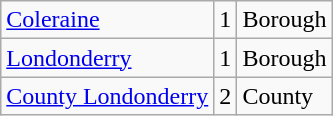<table class="wikitable sortable">
<tr>
<td><a href='#'>Coleraine</a></td>
<td>1</td>
<td>Borough</td>
</tr>
<tr>
<td><a href='#'>Londonderry</a></td>
<td align="center">1</td>
<td>Borough</td>
</tr>
<tr>
<td><a href='#'>County Londonderry</a></td>
<td align="center">2</td>
<td>County</td>
</tr>
</table>
